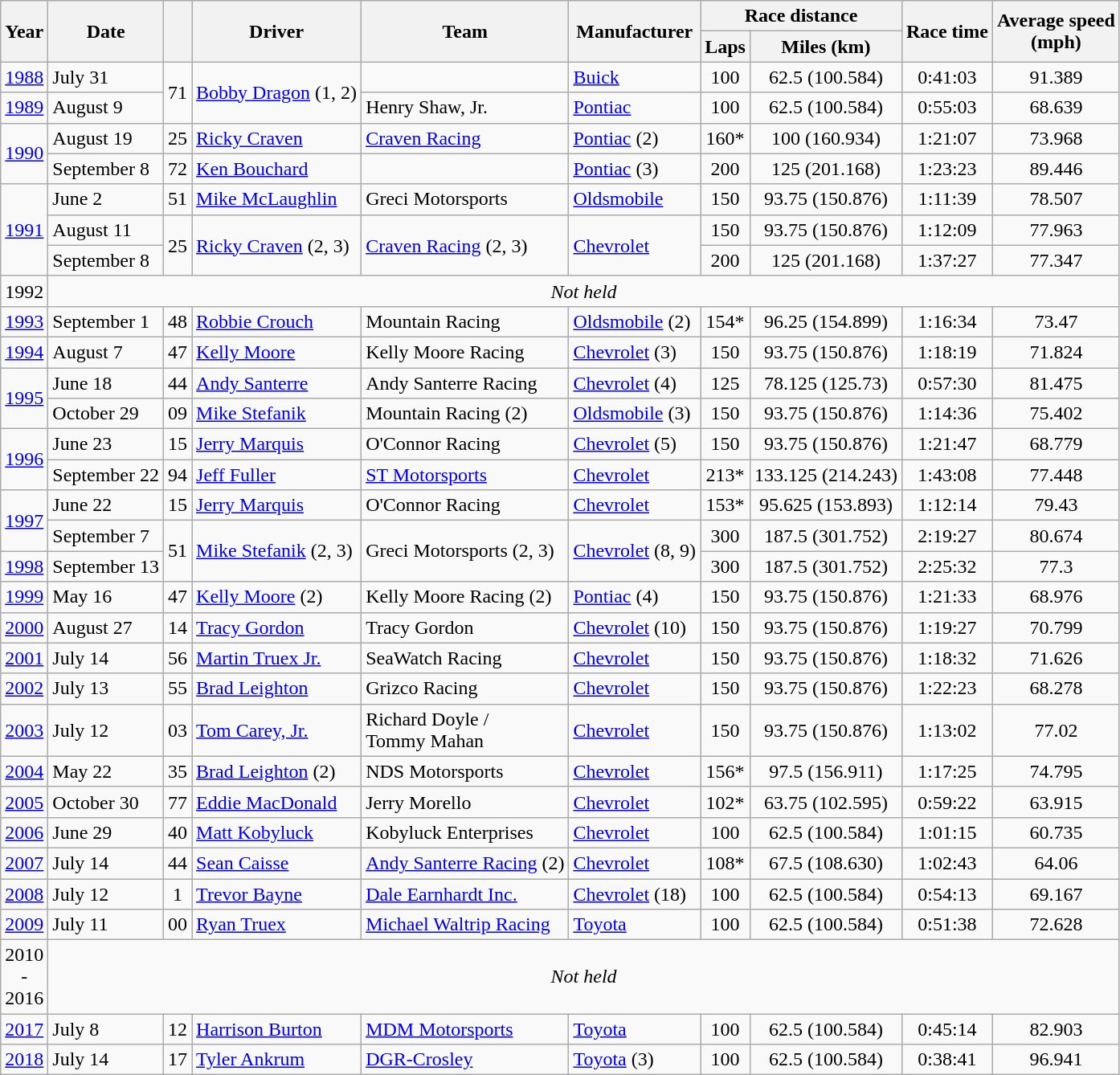<table class="wikitable">
<tr>
<th rowspan="2">Year</th>
<th rowspan="2">Date</th>
<th rowspan="2"></th>
<th rowspan="2">Driver</th>
<th rowspan="2">Team</th>
<th rowspan="2">Manufacturer</th>
<th colspan="2">Race distance</th>
<th rowspan="2">Race time</th>
<th rowspan="2">Average speed<br>(mph)</th>
</tr>
<tr>
<th>Laps</th>
<th>Miles (km)</th>
</tr>
<tr>
<td><a href='#'>1988</a></td>
<td>July 31</td>
<td rowspan="2" align="center">71</td>
<td rowspan="2"><a href='#'>Bobby Dragon</a> (1, 2)</td>
<td></td>
<td><a href='#'>Buick</a></td>
<td align="center">100</td>
<td align="center">62.5 (100.584)</td>
<td align="center">0:41:03</td>
<td align="center">91.389</td>
</tr>
<tr>
<td><a href='#'>1989</a></td>
<td>August 9</td>
<td>Henry Shaw, Jr.</td>
<td><a href='#'>Pontiac</a></td>
<td align="center">100</td>
<td align="center">62.5 (100.584)</td>
<td align="center">0:55:03</td>
<td align="center">68.639</td>
</tr>
<tr>
<td rowspan="2"><a href='#'>1990</a></td>
<td>August 19</td>
<td align="center">25</td>
<td><a href='#'>Ricky Craven</a></td>
<td><a href='#'>Craven Racing</a></td>
<td><a href='#'>Pontiac</a> (2)</td>
<td align="center">160*</td>
<td align="center">100 (160.934)</td>
<td align="center">1:21:07</td>
<td align="center">73.968</td>
</tr>
<tr>
<td>September 8</td>
<td align="center">72</td>
<td><a href='#'>Ken Bouchard</a></td>
<td></td>
<td><a href='#'>Pontiac</a> (3)</td>
<td align="center">200</td>
<td align="center">125 (201.168)</td>
<td align="center">1:23:23</td>
<td align="center">89.446</td>
</tr>
<tr>
<td rowspan="3"><a href='#'>1991</a></td>
<td>June 2</td>
<td align="center">51</td>
<td><a href='#'>Mike McLaughlin</a></td>
<td>Greci Motorsports</td>
<td><a href='#'>Oldsmobile</a></td>
<td align="center">150</td>
<td align="center">93.75 (150.876)</td>
<td align="center">1:11:39</td>
<td align="center">78.507</td>
</tr>
<tr>
<td>August 11</td>
<td rowspan="2" align="center">25</td>
<td rowspan="2"><a href='#'>Ricky Craven</a> (2, 3)</td>
<td rowspan="2"><a href='#'>Craven Racing</a> (2, 3)</td>
<td rowspan="2"><a href='#'>Chevrolet</a></td>
<td align="center">150</td>
<td align="center">93.75 (150.876)</td>
<td align="center">1:12:09</td>
<td align="center">77.963</td>
</tr>
<tr>
<td>September 8</td>
<td align="center">200</td>
<td align="center">125 (201.168)</td>
<td align="center">1:37:27</td>
<td align="center">77.347</td>
</tr>
<tr>
<td align="center">1992</td>
<td colspan="9" align="center"><em>Not held</em></td>
</tr>
<tr>
<td><a href='#'>1993</a></td>
<td>September 1</td>
<td align="center">48</td>
<td><a href='#'>Robbie Crouch</a></td>
<td>Mountain Racing</td>
<td><a href='#'>Oldsmobile</a> (2)</td>
<td align="center">154*</td>
<td align="center">96.25 (154.899)</td>
<td align="center">1:16:34</td>
<td align="center">73.47</td>
</tr>
<tr>
<td><a href='#'>1994</a></td>
<td>August 7</td>
<td align="center">47</td>
<td><a href='#'>Kelly Moore</a></td>
<td>Kelly Moore Racing</td>
<td><a href='#'>Chevrolet</a> (3)</td>
<td align="center">150</td>
<td align="center">93.75 (150.876)</td>
<td align="center">1:18:19</td>
<td align="center">71.824</td>
</tr>
<tr>
<td rowspan="2"><a href='#'>1995</a></td>
<td>June 18</td>
<td align="center">44</td>
<td><a href='#'>Andy Santerre</a></td>
<td>Andy Santerre Racing</td>
<td><a href='#'>Chevrolet</a> (4)</td>
<td align="center">125</td>
<td align="center">78.125 (125.73)</td>
<td align="center">0:57:30</td>
<td align="center">81.475</td>
</tr>
<tr>
<td>October 29</td>
<td align="center">09</td>
<td><a href='#'>Mike Stefanik</a></td>
<td>Mountain Racing (2)</td>
<td><a href='#'>Oldsmobile</a> (3)</td>
<td align="center">150</td>
<td align="center">93.75 (150.876)</td>
<td align="center">1:14:36</td>
<td align="center">75.402</td>
</tr>
<tr>
<td rowspan="2"><a href='#'>1996</a></td>
<td>June 23</td>
<td align="center">15</td>
<td><a href='#'>Jerry Marquis</a></td>
<td>O'Connor Racing</td>
<td><a href='#'>Chevrolet</a> (5)</td>
<td align="center">150</td>
<td align="center">93.75 (150.876)</td>
<td align="center">1:21:47</td>
<td align="center">68.779</td>
</tr>
<tr>
<td>September 22</td>
<td align="center">94</td>
<td><a href='#'>Jeff Fuller</a></td>
<td><a href='#'>ST Motorsports</a></td>
<td><a href='#'>Chevrolet</a></td>
<td align="center">213*</td>
<td align="center">133.125 (214.243)</td>
<td align="center">1:43:08</td>
<td align="center">77.448</td>
</tr>
<tr>
<td rowspan="2"><a href='#'>1997</a></td>
<td>June 22</td>
<td align="center">15</td>
<td><a href='#'>Jerry Marquis</a></td>
<td>O'Connor Racing</td>
<td><a href='#'>Chevrolet</a></td>
<td align="center">153*</td>
<td align="center">95.625 (153.893)</td>
<td align="center">1:12:14</td>
<td align="center">79.43</td>
</tr>
<tr>
<td>September 7</td>
<td rowspan="2" align="center">51</td>
<td rowspan="2"><a href='#'>Mike Stefanik</a> (2, 3)</td>
<td rowspan="2">Greci Motorsports (2, 3)</td>
<td rowspan="2"><a href='#'>Chevrolet</a> (8, 9)</td>
<td align="center">300</td>
<td align="center">187.5 (301.752)</td>
<td align="center">2:19:27</td>
<td align="center">80.674</td>
</tr>
<tr>
<td><a href='#'>1998</a></td>
<td>September 13</td>
<td align="center">300</td>
<td align="center">187.5 (301.752)</td>
<td align="center">2:25:32</td>
<td align="center">77.3</td>
</tr>
<tr>
<td><a href='#'>1999</a></td>
<td>May 16</td>
<td align="center">47</td>
<td><a href='#'>Kelly Moore</a> (2)</td>
<td>Kelly Moore Racing (2)</td>
<td><a href='#'>Pontiac</a> (4)</td>
<td align="center">150</td>
<td align="center">93.75 (150.876)</td>
<td align="center">1:21:33</td>
<td align="center">68.976</td>
</tr>
<tr>
<td><a href='#'>2000</a></td>
<td>August 27</td>
<td align="center">14</td>
<td><a href='#'>Tracy Gordon</a></td>
<td>Tracy Gordon</td>
<td><a href='#'>Chevrolet</a> (10)</td>
<td align="center">150</td>
<td align="center">93.75 (150.876)</td>
<td align="center">1:19:27</td>
<td align="center">70.799</td>
</tr>
<tr>
<td><a href='#'>2001</a></td>
<td>July 14</td>
<td align="center">56</td>
<td><a href='#'>Martin Truex Jr.</a></td>
<td>SeaWatch Racing</td>
<td><a href='#'>Chevrolet</a></td>
<td align="center">150</td>
<td align="center">93.75 (150.876)</td>
<td align="center">1:18:32</td>
<td align="center">71.626</td>
</tr>
<tr>
<td><a href='#'>2002</a></td>
<td>July 13</td>
<td align="center">55</td>
<td><a href='#'>Brad Leighton</a></td>
<td>Grizco Racing</td>
<td><a href='#'>Chevrolet</a></td>
<td align="center">150</td>
<td align="center">93.75 (150.876)</td>
<td align="center">1:22:23</td>
<td align="center">68.278</td>
</tr>
<tr>
<td><a href='#'>2003</a></td>
<td>July 12</td>
<td align="center">03</td>
<td><a href='#'>Tom Carey, Jr.</a></td>
<td>Richard Doyle /<br> Tommy Mahan</td>
<td><a href='#'>Chevrolet</a></td>
<td align="center">150</td>
<td align="center">93.75 (150.876)</td>
<td align="center">1:13:02</td>
<td align="center">77.02</td>
</tr>
<tr>
<td><a href='#'>2004</a></td>
<td>May 22</td>
<td align="center">35</td>
<td><a href='#'>Brad Leighton</a> (2)</td>
<td>NDS Motorsports</td>
<td><a href='#'>Chevrolet</a></td>
<td align="center">156*</td>
<td align="center">97.5 (156.911)</td>
<td align="center">1:17:25</td>
<td align="center">74.795</td>
</tr>
<tr>
<td><a href='#'>2005</a></td>
<td>October 30</td>
<td align="center">77</td>
<td><a href='#'>Eddie MacDonald</a></td>
<td>Jerry Morello</td>
<td><a href='#'>Chevrolet</a></td>
<td align="center">102*</td>
<td align="center">63.75 (102.595)</td>
<td align="center">0:59:22</td>
<td align="center">63.915</td>
</tr>
<tr>
<td><a href='#'>2006</a></td>
<td>June 29</td>
<td align="center">40</td>
<td><a href='#'>Matt Kobyluck</a></td>
<td>Kobyluck Enterprises</td>
<td><a href='#'>Chevrolet</a></td>
<td align="center">100</td>
<td align="center">62.5 (100.584)</td>
<td align="center">1:01:15</td>
<td align="center">60.735</td>
</tr>
<tr>
<td><a href='#'>2007</a></td>
<td>July 14</td>
<td align="center">44</td>
<td><a href='#'>Sean Caisse</a></td>
<td><a href='#'>Andy Santerre Racing</a> (2)</td>
<td><a href='#'>Chevrolet</a></td>
<td align="center">108*</td>
<td align="center">67.5 (108.630)</td>
<td align="center">1:02:43</td>
<td align="center">64.06</td>
</tr>
<tr>
<td><a href='#'>2008</a></td>
<td>July 12</td>
<td align="center">1</td>
<td><a href='#'>Trevor Bayne</a></td>
<td><a href='#'>Dale Earnhardt Inc.</a></td>
<td><a href='#'>Chevrolet</a> (18)</td>
<td align="center">100</td>
<td align="center">62.5 (100.584)</td>
<td align="center">0:54:13</td>
<td align="center">69.167</td>
</tr>
<tr>
<td><a href='#'>2009</a></td>
<td>July 11</td>
<td align="center">00</td>
<td><a href='#'>Ryan Truex</a></td>
<td><a href='#'>Michael Waltrip Racing</a></td>
<td><a href='#'>Toyota</a></td>
<td align="center">100</td>
<td align="center">62.5 (100.584)</td>
<td align="center">0:51:38</td>
<td align="center">72.628</td>
</tr>
<tr>
<td align="center">2010<br>-<br>2016</td>
<td colspan="9" align="center"><em>Not held</em></td>
</tr>
<tr>
<td><a href='#'>2017</a></td>
<td>July 8</td>
<td align="center">12</td>
<td><a href='#'>Harrison Burton</a></td>
<td><a href='#'>MDM Motorsports</a></td>
<td><a href='#'>Toyota</a></td>
<td align="center">100</td>
<td align="center">62.5 (100.584)</td>
<td align="center">0:45:14</td>
<td align="center">82.903</td>
</tr>
<tr>
<td><a href='#'>2018</a></td>
<td>July 14</td>
<td align="center">17</td>
<td><a href='#'>Tyler Ankrum</a></td>
<td><a href='#'>DGR-Crosley</a></td>
<td><a href='#'>Toyota</a> (3)</td>
<td align="center">100</td>
<td align="center">62.5 (100.584)</td>
<td align="center">0:38:41</td>
<td align="center">96.941</td>
</tr>
</table>
